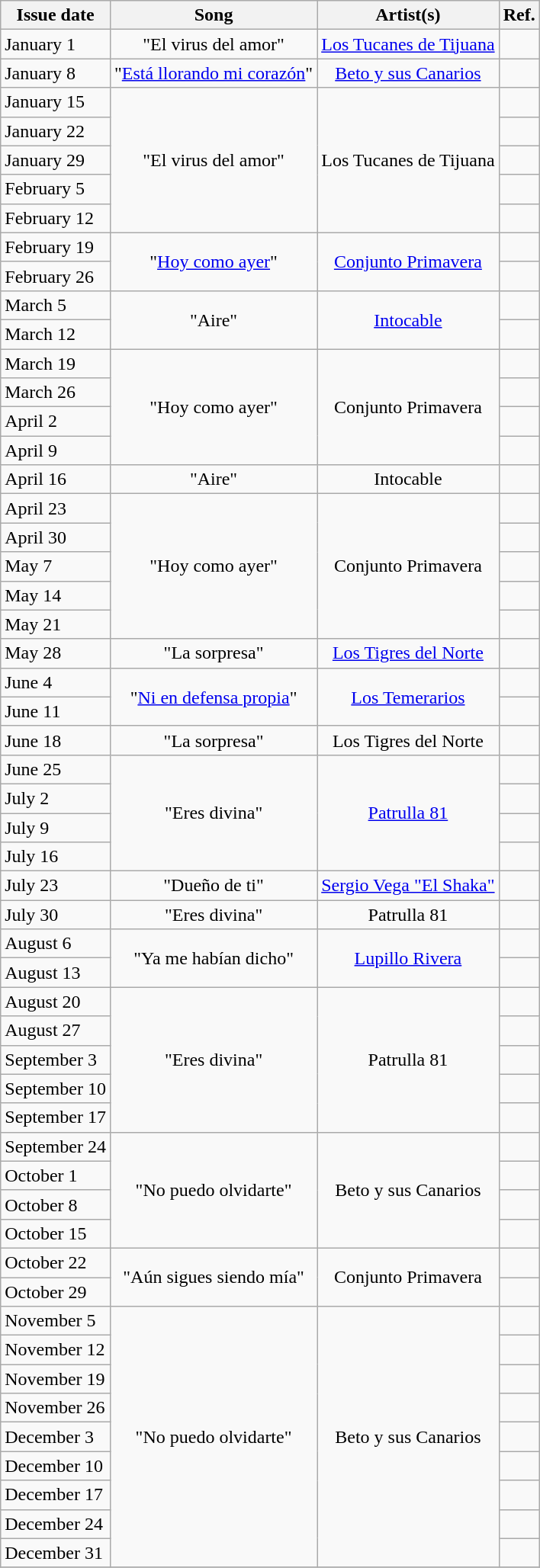<table class="wikitable">
<tr>
<th>Issue date</th>
<th>Song</th>
<th>Artist(s)</th>
<th>Ref.</th>
</tr>
<tr>
<td>January 1</td>
<td style="text-align: center;" rowspan="1">"El virus del amor"</td>
<td style="text-align: center;" rowspan="1"><a href='#'>Los Tucanes de Tijuana</a></td>
<td style="text-align: center;"></td>
</tr>
<tr>
<td>January 8</td>
<td style="text-align: center;" rowspan="1">"<a href='#'>Está llorando mi corazón</a>"</td>
<td style="text-align: center;" rowspan="1"><a href='#'>Beto y sus Canarios</a></td>
<td style="text-align: center;"></td>
</tr>
<tr>
<td>January 15</td>
<td style="text-align: center;" rowspan="5">"El virus del amor"</td>
<td style="text-align: center;" rowspan="5">Los Tucanes de Tijuana</td>
<td style="text-align: center;"></td>
</tr>
<tr>
<td>January 22</td>
<td style="text-align: center;"></td>
</tr>
<tr>
<td>January 29</td>
<td style="text-align: center;"></td>
</tr>
<tr>
<td>February 5</td>
<td style="text-align: center;"></td>
</tr>
<tr>
<td>February 12</td>
<td style="text-align: center;"></td>
</tr>
<tr>
<td>February 19</td>
<td style="text-align: center;" rowspan="2">"<a href='#'>Hoy como ayer</a>"</td>
<td style="text-align: center;" rowspan="2"><a href='#'>Conjunto Primavera</a></td>
<td style="text-align: center;"></td>
</tr>
<tr>
<td>February 26</td>
<td style="text-align: center;"></td>
</tr>
<tr>
<td>March 5</td>
<td style="text-align: center;" rowspan="2">"Aire"</td>
<td style="text-align: center;" rowspan="2"><a href='#'>Intocable</a></td>
<td style="text-align: center;"></td>
</tr>
<tr>
<td>March 12</td>
<td style="text-align: center;"></td>
</tr>
<tr>
<td>March 19</td>
<td style="text-align: center;" rowspan="4">"Hoy como ayer"</td>
<td style="text-align: center;" rowspan="4">Conjunto Primavera</td>
<td style="text-align: center;"></td>
</tr>
<tr>
<td>March 26</td>
<td style="text-align: center;"></td>
</tr>
<tr>
<td>April 2</td>
<td style="text-align: center;"></td>
</tr>
<tr>
<td>April 9</td>
<td style="text-align: center;"></td>
</tr>
<tr>
<td>April 16</td>
<td style="text-align: center;" rowspan="1">"Aire"</td>
<td style="text-align: center;" rowspan="1">Intocable</td>
<td style="text-align: center;"></td>
</tr>
<tr>
<td>April 23</td>
<td style="text-align: center;" rowspan="5">"Hoy como ayer"</td>
<td style="text-align: center;" rowspan="5">Conjunto Primavera</td>
<td style="text-align: center;"></td>
</tr>
<tr>
<td>April 30</td>
<td style="text-align: center;"></td>
</tr>
<tr>
<td>May 7</td>
<td style="text-align: center;"></td>
</tr>
<tr>
<td>May 14</td>
<td style="text-align: center;"></td>
</tr>
<tr>
<td>May 21</td>
<td style="text-align: center;"></td>
</tr>
<tr>
<td>May 28</td>
<td style="text-align: center;" rowspan="1">"La sorpresa"</td>
<td style="text-align: center;" rowspan="1"><a href='#'>Los Tigres del Norte</a></td>
<td style="text-align: center;"></td>
</tr>
<tr>
<td>June 4</td>
<td style="text-align: center;" rowspan="2">"<a href='#'>Ni en defensa propia</a>"</td>
<td style="text-align: center;" rowspan="2"><a href='#'>Los Temerarios</a></td>
<td style="text-align: center;"></td>
</tr>
<tr>
<td>June 11</td>
<td style="text-align: center;"></td>
</tr>
<tr>
<td>June 18</td>
<td style="text-align: center;" rowspan="1">"La sorpresa"</td>
<td style="text-align: center;" rowspan="1">Los Tigres del Norte</td>
<td style="text-align: center;"></td>
</tr>
<tr>
<td>June 25</td>
<td style="text-align: center;" rowspan="4">"Eres divina"</td>
<td style="text-align: center;" rowspan="4"><a href='#'>Patrulla 81</a></td>
<td style="text-align: center;"></td>
</tr>
<tr>
<td>July 2</td>
<td style="text-align: center;"></td>
</tr>
<tr>
<td>July 9</td>
<td style="text-align: center;"></td>
</tr>
<tr>
<td>July 16</td>
<td style="text-align: center;"></td>
</tr>
<tr>
<td>July 23</td>
<td style="text-align: center;" rowspan="1">"Dueño de ti"</td>
<td style="text-align: center;" rowspan="1"><a href='#'>Sergio Vega "El Shaka"</a></td>
<td style="text-align: center;"></td>
</tr>
<tr>
<td>July 30</td>
<td style="text-align: center;" rowspan="1">"Eres divina"</td>
<td style="text-align: center;" rowspan="1">Patrulla 81</td>
<td style="text-align: center;"></td>
</tr>
<tr>
<td>August 6</td>
<td style="text-align: center;" rowspan="2">"Ya me habían dicho"</td>
<td style="text-align: center;" rowspan="2"><a href='#'>Lupillo Rivera</a></td>
<td style="text-align: center;"></td>
</tr>
<tr>
<td>August 13</td>
<td style="text-align: center;"></td>
</tr>
<tr>
<td>August 20</td>
<td style="text-align: center;" rowspan="5">"Eres divina"</td>
<td style="text-align: center;" rowspan="5">Patrulla 81</td>
<td style="text-align: center;"></td>
</tr>
<tr>
<td>August 27</td>
<td style="text-align: center;"></td>
</tr>
<tr>
<td>September 3</td>
<td style="text-align: center;"></td>
</tr>
<tr>
<td>September 10</td>
<td style="text-align: center;"></td>
</tr>
<tr>
<td>September 17</td>
<td style="text-align: center;"></td>
</tr>
<tr>
<td>September 24</td>
<td style="text-align: center;" rowspan="4">"No puedo olvidarte"</td>
<td style="text-align: center;" rowspan="4">Beto y sus Canarios</td>
<td style="text-align: center;"></td>
</tr>
<tr>
<td>October 1</td>
<td style="text-align: center;"></td>
</tr>
<tr>
<td>October 8</td>
<td style="text-align: center;"></td>
</tr>
<tr>
<td>October 15</td>
<td style="text-align: center;"></td>
</tr>
<tr>
<td>October 22</td>
<td style="text-align: center;" rowspan="2">"Aún sigues siendo mía"</td>
<td style="text-align: center;" rowspan="2">Conjunto Primavera</td>
<td style="text-align: center;"></td>
</tr>
<tr>
<td>October 29</td>
<td style="text-align: center;"></td>
</tr>
<tr>
<td>November 5</td>
<td style="text-align: center;" rowspan="9">"No puedo olvidarte"</td>
<td style="text-align: center;" rowspan="9">Beto y sus Canarios</td>
<td style="text-align: center;"></td>
</tr>
<tr>
<td>November 12</td>
<td style="text-align: center;"></td>
</tr>
<tr>
<td>November 19</td>
<td style="text-align: center;"></td>
</tr>
<tr>
<td>November 26</td>
<td style="text-align: center;"></td>
</tr>
<tr>
<td>December 3</td>
<td style="text-align: center;"></td>
</tr>
<tr>
<td>December 10</td>
<td style="text-align: center;"></td>
</tr>
<tr>
<td>December 17</td>
<td style="text-align: center;"></td>
</tr>
<tr>
<td>December 24</td>
<td style="text-align: center;"></td>
</tr>
<tr>
<td>December 31</td>
<td style="text-align: center;"></td>
</tr>
<tr>
</tr>
</table>
